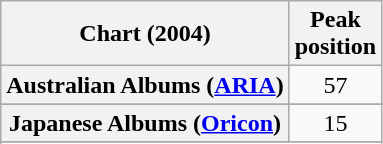<table class="wikitable sortable plainrowheaders">
<tr>
<th scope="col">Chart (2004)</th>
<th scope="col">Peak<br>position</th>
</tr>
<tr>
<th scope="row">Australian Albums (<a href='#'>ARIA</a>)</th>
<td align="center">57</td>
</tr>
<tr>
</tr>
<tr>
</tr>
<tr>
</tr>
<tr>
</tr>
<tr>
</tr>
<tr>
</tr>
<tr>
</tr>
<tr>
</tr>
<tr>
</tr>
<tr>
</tr>
<tr>
</tr>
<tr>
<th scope="row">Japanese Albums (<a href='#'>Oricon</a>)</th>
<td align="center">15</td>
</tr>
<tr>
</tr>
<tr>
</tr>
<tr>
</tr>
<tr>
</tr>
<tr>
</tr>
<tr>
</tr>
<tr>
</tr>
<tr>
</tr>
<tr>
</tr>
</table>
